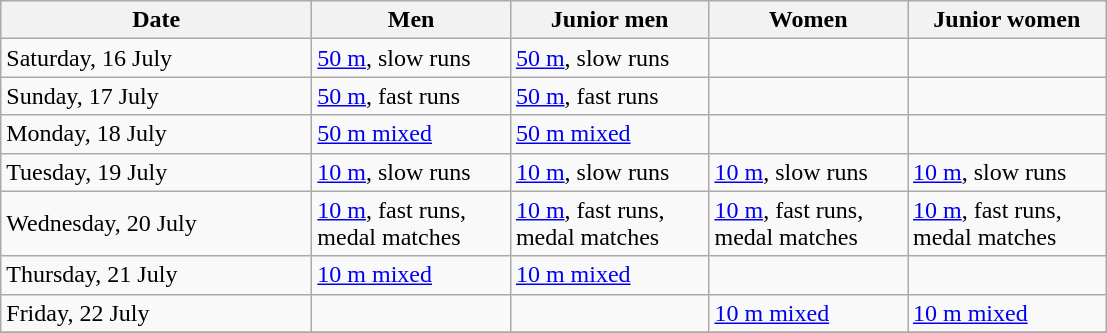<table class="wikitable">
<tr>
<th style="width: 200px">Date</th>
<th style="width: 125px">Men</th>
<th style="width: 125px">Junior men</th>
<th style="width: 125px">Women</th>
<th style="width: 125px">Junior women</th>
</tr>
<tr>
<td>Saturday, 16 July</td>
<td><a href='#'>50 m</a>, slow runs</td>
<td><a href='#'>50 m</a>, slow runs</td>
<td></td>
<td></td>
</tr>
<tr>
<td>Sunday, 17 July</td>
<td><a href='#'>50 m</a>, fast runs</td>
<td><a href='#'>50 m</a>, fast runs</td>
<td></td>
<td></td>
</tr>
<tr>
<td>Monday, 18 July</td>
<td><a href='#'>50 m mixed</a></td>
<td><a href='#'>50 m mixed</a></td>
<td></td>
<td></td>
</tr>
<tr>
<td>Tuesday, 19 July</td>
<td><a href='#'>10 m</a>, slow runs</td>
<td><a href='#'>10 m</a>, slow runs</td>
<td><a href='#'>10 m</a>, slow runs</td>
<td><a href='#'>10 m</a>, slow runs</td>
</tr>
<tr>
<td>Wednesday, 20 July</td>
<td><a href='#'>10 m</a>, fast runs, medal matches</td>
<td><a href='#'>10 m</a>, fast runs, medal matches</td>
<td><a href='#'>10 m</a>, fast runs, medal matches</td>
<td><a href='#'>10 m</a>, fast runs, medal matches</td>
</tr>
<tr>
<td>Thursday, 21 July</td>
<td><a href='#'>10 m mixed</a></td>
<td><a href='#'>10 m mixed</a></td>
<td></td>
<td></td>
</tr>
<tr>
<td>Friday, 22 July</td>
<td></td>
<td></td>
<td><a href='#'>10 m mixed</a></td>
<td><a href='#'>10 m mixed</a></td>
</tr>
<tr>
</tr>
</table>
